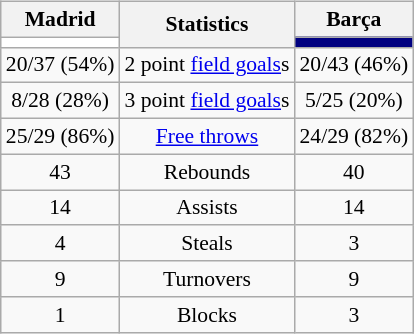<table style="width:100%;">
<tr>
<td valign=top align=right width=33%><br>













</td>
<td style="vertical-align:top; align:center; width:33%;"><br><table style="width:100%;">
<tr>
<td style="width=50%;"></td>
<td></td>
<td style="width=50%;"></td>
</tr>
</table>
<br><table class="wikitable" style="font-size:90%; text-align:center; margin:auto;" align=center>
<tr>
<th>Madrid</th>
<th rowspan=2>Statistics</th>
<th>Barça</th>
</tr>
<tr>
<td style="background:#FFFFFF;"></td>
<td style="background:#000080;"></td>
</tr>
<tr>
<td>20/37 (54%)</td>
<td>2 point <a href='#'>field goals</a>s</td>
<td>20/43 (46%)</td>
</tr>
<tr>
<td>8/28 (28%)</td>
<td>3 point <a href='#'>field goals</a>s</td>
<td>5/25 (20%)</td>
</tr>
<tr>
<td>25/29 (86%)</td>
<td><a href='#'>Free throws</a></td>
<td>24/29 (82%)</td>
</tr>
<tr>
<td>43</td>
<td>Rebounds</td>
<td>40</td>
</tr>
<tr>
<td>14</td>
<td>Assists</td>
<td>14</td>
</tr>
<tr>
<td>4</td>
<td>Steals</td>
<td>3</td>
</tr>
<tr>
<td>9</td>
<td>Turnovers</td>
<td>9</td>
</tr>
<tr>
<td>1</td>
<td>Blocks</td>
<td>3</td>
</tr>
</table>
</td>
<td style="vertical-align:top; align:left; width:33%;"><br>













</td>
</tr>
</table>
